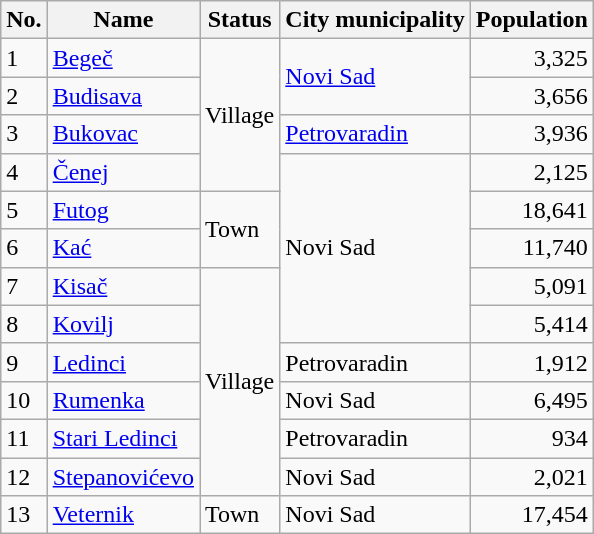<table class="sortable wikitable">
<tr>
<th>No.</th>
<th>Name</th>
<th>Status</th>
<th>City municipality</th>
<th>Population</th>
</tr>
<tr>
<td>1</td>
<td><a href='#'>Begeč</a></td>
<td rowspan=4>Village</td>
<td rowspan=2><a href='#'>Novi Sad</a></td>
<td style="text-align:right;">3,325</td>
</tr>
<tr>
<td>2</td>
<td><a href='#'>Budisava</a></td>
<td style="text-align:right;">3,656</td>
</tr>
<tr>
<td>3</td>
<td><a href='#'>Bukovac</a></td>
<td><a href='#'>Petrovaradin</a></td>
<td style="text-align:right;">3,936</td>
</tr>
<tr>
<td>4</td>
<td><a href='#'>Čenej</a></td>
<td rowspan=5>Novi Sad</td>
<td style="text-align:right;">2,125</td>
</tr>
<tr>
<td>5</td>
<td><a href='#'>Futog</a></td>
<td rowspan=2>Town</td>
<td style="text-align:right;">18,641</td>
</tr>
<tr>
<td>6</td>
<td><a href='#'>Kać</a></td>
<td style="text-align:right;">11,740</td>
</tr>
<tr>
<td>7</td>
<td><a href='#'>Kisač</a></td>
<td rowspan=6>Village</td>
<td style="text-align:right;">5,091</td>
</tr>
<tr>
<td>8</td>
<td><a href='#'>Kovilj</a></td>
<td style="text-align:right;">5,414</td>
</tr>
<tr>
<td>9</td>
<td><a href='#'>Ledinci</a></td>
<td>Petrovaradin</td>
<td style="text-align:right;">1,912</td>
</tr>
<tr>
<td>10</td>
<td><a href='#'>Rumenka</a></td>
<td>Novi Sad</td>
<td style="text-align:right;">6,495</td>
</tr>
<tr>
<td>11</td>
<td><a href='#'>Stari Ledinci</a></td>
<td>Petrovaradin</td>
<td style="text-align:right;">934</td>
</tr>
<tr>
<td>12</td>
<td><a href='#'>Stepanovićevo</a></td>
<td>Novi Sad</td>
<td style="text-align:right;">2,021</td>
</tr>
<tr>
<td>13</td>
<td><a href='#'>Veternik</a></td>
<td>Town</td>
<td>Novi Sad</td>
<td style="text-align:right;">17,454</td>
</tr>
</table>
